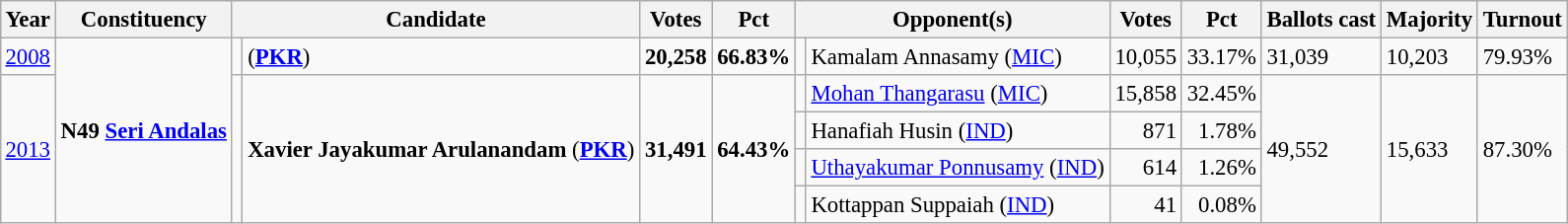<table class="wikitable" style="margin:0.5em ; font-size:95%">
<tr>
<th>Year</th>
<th>Constituency</th>
<th colspan=2>Candidate</th>
<th>Votes</th>
<th>Pct</th>
<th colspan=2>Opponent(s)</th>
<th>Votes</th>
<th>Pct</th>
<th>Ballots cast</th>
<th>Majority</th>
<th>Turnout</th>
</tr>
<tr>
<td><a href='#'>2008</a></td>
<td rowspan=5><strong>N49 <a href='#'>Seri Andalas</a></strong></td>
<td></td>
<td> (<a href='#'><strong>PKR</strong></a>)</td>
<td align=right><strong>20,258</strong></td>
<td><strong>66.83%</strong></td>
<td></td>
<td>Kamalam Annasamy (<a href='#'>MIC</a>)</td>
<td align=right>10,055</td>
<td>33.17%</td>
<td>31,039</td>
<td>10,203</td>
<td>79.93%</td>
</tr>
<tr>
<td rowspan=4><a href='#'>2013</a></td>
<td rowspan=4 ></td>
<td rowspan=4><strong>Xavier Jayakumar Arulanandam</strong> (<a href='#'><strong>PKR</strong></a>)</td>
<td rowspan=4 align=right><strong>31,491</strong></td>
<td rowspan=4><strong>64.43%</strong></td>
<td></td>
<td><a href='#'>Mohan Thangarasu</a> (<a href='#'>MIC</a>)</td>
<td align=right>15,858</td>
<td>32.45%</td>
<td rowspan=4>49,552</td>
<td rowspan=4>15,633</td>
<td rowspan=4>87.30%</td>
</tr>
<tr>
<td></td>
<td>Hanafiah Husin (<a href='#'>IND</a>)</td>
<td align=right>871</td>
<td align=right>1.78%</td>
</tr>
<tr>
<td></td>
<td><a href='#'>Uthayakumar Ponnusamy</a> (<a href='#'>IND</a>)</td>
<td align=right>614</td>
<td align=right>1.26%</td>
</tr>
<tr>
<td></td>
<td>Kottappan Suppaiah (<a href='#'>IND</a>)</td>
<td align=right>41</td>
<td align=right>0.08%</td>
</tr>
</table>
